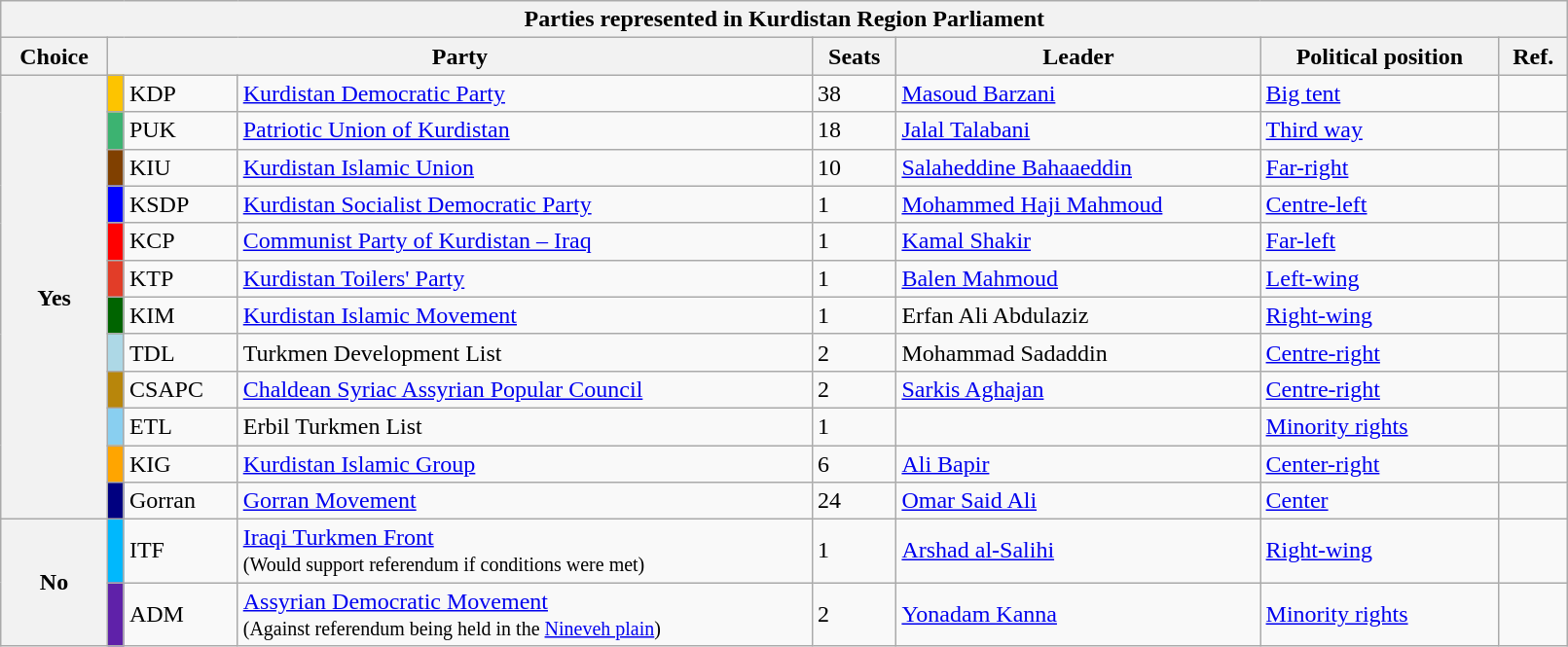<table class="wikitable sortable" style="border:none;width:85%">
<tr>
<th colspan="8">Parties represented in Kurdistan Region Parliament</th>
</tr>
<tr>
<th>Choice</th>
<th colspan="3">Party</th>
<th>Seats</th>
<th>Leader</th>
<th>Political position</th>
<th>Ref.</th>
</tr>
<tr>
<th rowspan="12"> Yes</th>
<td style="background:#fdc400; width:4px; text-align:center;"></td>
<td>KDP</td>
<td><a href='#'>Kurdistan Democratic Party</a></td>
<td>38</td>
<td><a href='#'>Masoud Barzani</a></td>
<td><a href='#'>Big tent</a></td>
<td></td>
</tr>
<tr>
<td style="background:#3CB371; width:4px; text-align:center;"></td>
<td>PUK</td>
<td><a href='#'>Patriotic Union of Kurdistan</a></td>
<td>18</td>
<td><a href='#'>Jalal Talabani</a></td>
<td><a href='#'>Third way</a></td>
<td></td>
</tr>
<tr>
<td style="background:#804000; width:4px; text-align:center;"></td>
<td>KIU</td>
<td><a href='#'>Kurdistan Islamic Union</a></td>
<td>10</td>
<td><a href='#'>Salaheddine Bahaaeddin</a></td>
<td><a href='#'>Far-right</a></td>
<td></td>
</tr>
<tr>
<td style="background:#00f; width:4px; text-align:center;"></td>
<td>KSDP</td>
<td><a href='#'>Kurdistan Socialist Democratic Party</a></td>
<td>1</td>
<td><a href='#'>Mohammed Haji Mahmoud</a></td>
<td><a href='#'>Centre-left</a></td>
<td></td>
</tr>
<tr>
<td style="background:#FF0000; width:4px; text-align:center;"></td>
<td>KCP</td>
<td><a href='#'>Communist Party of Kurdistan – Iraq</a></td>
<td>1</td>
<td><a href='#'>Kamal Shakir</a></td>
<td><a href='#'>Far-left</a></td>
<td></td>
</tr>
<tr>
<td style="background:#E23D28; "width:4px; text-align:center;"></td>
<td>KTP</td>
<td><a href='#'>Kurdistan Toilers' Party</a></td>
<td>1</td>
<td><a href='#'>Balen Mahmoud</a></td>
<td><a href='#'>Left-wing</a></td>
<td></td>
</tr>
<tr>
<td style="background:#006400; width:4px; text-align:center;"></td>
<td>KIM</td>
<td><a href='#'>Kurdistan Islamic Movement</a></td>
<td>1</td>
<td>Erfan Ali Abdulaziz</td>
<td><a href='#'>Right-wing</a></td>
<td></td>
</tr>
<tr>
<td style="background:#ADD8E6; "width:4px; text-align:center;"></td>
<td>TDL</td>
<td>Turkmen Development List</td>
<td>2</td>
<td>Mohammad Sadaddin</td>
<td><a href='#'>Centre-right</a></td>
<td></td>
</tr>
<tr>
<td style="background:#B8860B; width:4px; text-align:center;"></td>
<td>CSAPC</td>
<td><a href='#'>Chaldean Syriac Assyrian Popular Council</a></td>
<td>2</td>
<td><a href='#'>Sarkis Aghajan</a></td>
<td><a href='#'>Centre-right</a></td>
<td></td>
</tr>
<tr>
<td style="background:#89CFF0; width:4px; text-align:center;"></td>
<td>ETL</td>
<td>Erbil Turkmen List</td>
<td>1</td>
<td></td>
<td><a href='#'>Minority rights</a></td>
<td></td>
</tr>
<tr>
<td style="background:orange; width:4px; text-align:center;"></td>
<td>KIG</td>
<td><a href='#'>Kurdistan Islamic Group</a></td>
<td>6</td>
<td><a href='#'>Ali Bapir</a></td>
<td><a href='#'>Center-right</a></td>
<td></td>
</tr>
<tr>
<td style="background:#000080; width:4px; text-align:center;"></td>
<td>Gorran</td>
<td><a href='#'>Gorran Movement</a></td>
<td>24</td>
<td><a href='#'>Omar Said Ali</a></td>
<td><a href='#'>Center</a></td>
<td></td>
</tr>
<tr>
<th rowspan="2"> No</th>
<td style="background:#00B8FD; width:4px; text-align:center;"></td>
<td>ITF</td>
<td><a href='#'>Iraqi Turkmen Front</a> <br><small>(Would support referendum if conditions were met)</small></td>
<td>1</td>
<td><a href='#'>Arshad al-Salihi</a></td>
<td><a href='#'>Right-wing</a></td>
<td></td>
</tr>
<tr>
<td style="background:#5f21a9; width:4px; text-align:center;"></td>
<td>ADM</td>
<td><a href='#'>Assyrian Democratic Movement</a> <br><small>(Against referendum being held in the <a href='#'>Nineveh plain</a>)</small></td>
<td>2</td>
<td><a href='#'>Yonadam Kanna</a></td>
<td><a href='#'>Minority rights</a></td>
<td></td>
</tr>
</table>
